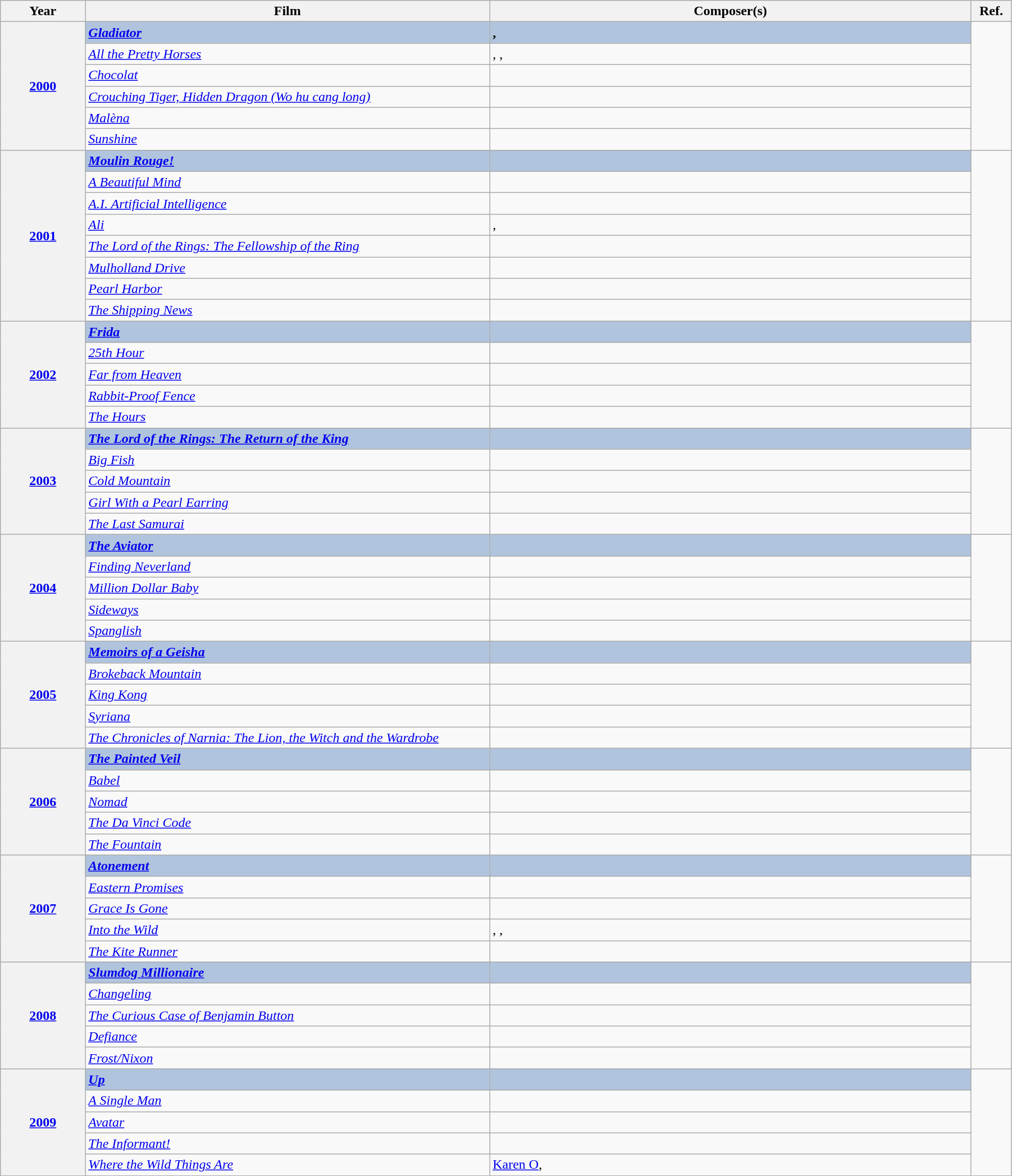<table class="wikitable sortable unsortable" style="width:95%;" cellpadding="6">
<tr>
<th scope="col" style="width:70pt">Year</th>
<th scope="col" style="width:40%">Film</th>
<th scope="col">Composer(s)</th>
<th scope="col" class="unsortable" style="width:30pt">Ref.</th>
</tr>
<tr>
<th rowspan="6" style="text-align:center;"><a href='#'>2000</a></th>
<td style="background:#B0C4DE;"><strong><em><a href='#'>Gladiator</a></em></strong></td>
<td style="background:#B0C4DE;"><strong>, </strong></td>
<td rowspan="6"></td>
</tr>
<tr>
<td><em><a href='#'>All the Pretty Horses</a></em></td>
<td>, , </td>
</tr>
<tr>
<td><em><a href='#'>Chocolat</a></em></td>
<td></td>
</tr>
<tr>
<td><em><a href='#'>Crouching Tiger, Hidden Dragon (Wo hu cang long)</a></em></td>
<td></td>
</tr>
<tr>
<td><em><a href='#'>Malèna</a></em></td>
<td></td>
</tr>
<tr>
<td><em><a href='#'>Sunshine</a></em></td>
<td></td>
</tr>
<tr>
<th rowspan="8" style="text-align:center;"><a href='#'>2001</a></th>
<td style="background:#B0C4DE;"><strong><em><a href='#'>Moulin Rouge!</a></em></strong></td>
<td style="background:#B0C4DE;"><strong></strong></td>
<td rowspan="8"></td>
</tr>
<tr>
<td><em><a href='#'>A Beautiful Mind</a></em></td>
<td></td>
</tr>
<tr>
<td><em><a href='#'>A.I. Artificial Intelligence</a></em></td>
<td></td>
</tr>
<tr>
<td><em><a href='#'>Ali</a></em></td>
<td>, </td>
</tr>
<tr>
<td><em><a href='#'>The Lord of the Rings: The Fellowship of the Ring</a></em></td>
<td></td>
</tr>
<tr>
<td><em><a href='#'>Mulholland Drive</a></em></td>
<td></td>
</tr>
<tr>
<td><em><a href='#'>Pearl Harbor</a></em></td>
<td></td>
</tr>
<tr>
<td><em><a href='#'>The Shipping News</a></em></td>
<td></td>
</tr>
<tr>
<th rowspan="5" style="text-align:center;"><a href='#'>2002</a></th>
<td style="background:#B0C4DE;"><strong><em><a href='#'>Frida</a></em></strong></td>
<td style="background:#B0C4DE;"><strong></strong></td>
<td rowspan="5"></td>
</tr>
<tr>
<td><em><a href='#'>25th Hour</a></em></td>
<td></td>
</tr>
<tr>
<td><em><a href='#'>Far from Heaven</a></em></td>
<td></td>
</tr>
<tr>
<td><em><a href='#'>Rabbit-Proof Fence</a></em></td>
<td></td>
</tr>
<tr>
<td><em><a href='#'>The Hours</a></em></td>
<td></td>
</tr>
<tr>
<th rowspan="5" style="text-align:center;"><a href='#'>2003</a></th>
<td style="background:#B0C4DE;"><strong><em><a href='#'>The Lord of the Rings: The Return of the King</a></em></strong></td>
<td style="background:#B0C4DE;"><strong></strong></td>
<td rowspan="5"></td>
</tr>
<tr>
<td><em><a href='#'>Big Fish</a></em></td>
<td></td>
</tr>
<tr>
<td><em><a href='#'>Cold Mountain</a></em></td>
<td></td>
</tr>
<tr>
<td><em><a href='#'>Girl With a Pearl Earring</a></em></td>
<td></td>
</tr>
<tr>
<td><em><a href='#'>The Last Samurai</a></em></td>
<td></td>
</tr>
<tr>
<th rowspan="5" style="text-align:center;"><a href='#'>2004</a></th>
<td style="background:#B0C4DE;"><strong><em><a href='#'>The Aviator</a></em></strong></td>
<td style="background:#B0C4DE;"><strong></strong></td>
<td rowspan="5"></td>
</tr>
<tr>
<td><em><a href='#'>Finding Neverland</a></em></td>
<td></td>
</tr>
<tr>
<td><em><a href='#'>Million Dollar Baby</a></em></td>
<td></td>
</tr>
<tr>
<td><em><a href='#'>Sideways</a></em></td>
<td></td>
</tr>
<tr>
<td><em><a href='#'>Spanglish</a></em></td>
<td></td>
</tr>
<tr>
<th rowspan="5" style="text-align:center;"><a href='#'>2005</a></th>
<td style="background:#B0C4DE;"><strong><em><a href='#'>Memoirs of a Geisha</a></em></strong></td>
<td style="background:#B0C4DE;"><strong></strong></td>
<td rowspan="5"></td>
</tr>
<tr>
<td><em><a href='#'>Brokeback Mountain</a></em></td>
<td></td>
</tr>
<tr>
<td><em><a href='#'>King Kong</a></em></td>
<td></td>
</tr>
<tr>
<td><em><a href='#'>Syriana</a></em></td>
<td></td>
</tr>
<tr>
<td><em><a href='#'>The Chronicles of Narnia: The Lion, the Witch and the Wardrobe</a></em></td>
<td></td>
</tr>
<tr>
<th rowspan="5" style="text-align:center;"><a href='#'>2006</a></th>
<td style="background:#B0C4DE;"><strong><em><a href='#'>The Painted Veil</a></em></strong></td>
<td style="background:#B0C4DE;"><strong></strong></td>
<td rowspan="5"></td>
</tr>
<tr>
<td><em><a href='#'>Babel</a></em></td>
<td></td>
</tr>
<tr>
<td><em><a href='#'>Nomad</a></em></td>
<td></td>
</tr>
<tr>
<td><em><a href='#'>The Da Vinci Code</a></em></td>
<td></td>
</tr>
<tr>
<td><em><a href='#'>The Fountain</a></em></td>
<td></td>
</tr>
<tr>
<th rowspan="5" style="text-align:center;"><a href='#'>2007</a></th>
<td style="background:#B0C4DE;"><strong><em><a href='#'>Atonement</a></em></strong></td>
<td style="background:#B0C4DE;"><strong></strong></td>
<td rowspan="5"></td>
</tr>
<tr>
<td><em><a href='#'>Eastern Promises</a></em></td>
<td></td>
</tr>
<tr>
<td><em><a href='#'>Grace Is Gone</a></em></td>
<td></td>
</tr>
<tr>
<td><em><a href='#'>Into the Wild</a></em></td>
<td>, , </td>
</tr>
<tr>
<td><em><a href='#'>The Kite Runner</a></em></td>
<td></td>
</tr>
<tr>
<th rowspan="5" style="text-align:center;"><a href='#'>2008</a></th>
<td style="background:#B0C4DE;"><strong><em><a href='#'>Slumdog Millionaire</a></em></strong></td>
<td style="background:#B0C4DE;"><strong></strong></td>
<td rowspan="5"></td>
</tr>
<tr>
<td><em><a href='#'>Changeling</a></em></td>
<td></td>
</tr>
<tr>
<td><em><a href='#'>The Curious Case of Benjamin Button</a></em></td>
<td></td>
</tr>
<tr>
<td><em><a href='#'>Defiance</a></em></td>
<td></td>
</tr>
<tr>
<td><em><a href='#'>Frost/Nixon</a></em></td>
<td></td>
</tr>
<tr>
<th rowspan="5" style="text-align:center;"><a href='#'>2009</a></th>
<td style="background:#B0C4DE;"><strong><em><a href='#'>Up</a></em></strong></td>
<td style="background:#B0C4DE;"><strong></strong></td>
<td rowspan="5"></td>
</tr>
<tr>
<td><em><a href='#'>A Single Man</a></em></td>
<td></td>
</tr>
<tr>
<td><em><a href='#'>Avatar</a></em></td>
<td></td>
</tr>
<tr>
<td><em><a href='#'>The Informant!</a></em></td>
<td></td>
</tr>
<tr>
<td><em><a href='#'>Where the Wild Things Are</a></em></td>
<td><a href='#'>Karen O</a>, </td>
</tr>
</table>
